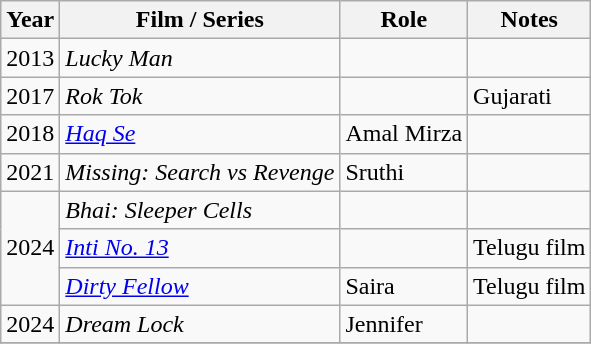<table class= "wikitable">
<tr>
<th>Year</th>
<th>Film / Series</th>
<th>Role</th>
<th>Notes</th>
</tr>
<tr>
<td>2013</td>
<td><em>Lucky Man</em></td>
<td></td>
<td></td>
</tr>
<tr>
<td>2017</td>
<td><em>Rok Tok</em></td>
<td></td>
<td>Gujarati</td>
</tr>
<tr>
<td>2018</td>
<td><em><a href='#'>Haq Se</a></em></td>
<td>Amal Mirza</td>
<td></td>
</tr>
<tr>
<td>2021</td>
<td><em>Missing: Search vs Revenge</em></td>
<td>Sruthi</td>
<td></td>
</tr>
<tr>
<td rowspan="3">2024</td>
<td><em>Bhai: Sleeper Cells</em></td>
<td></td>
<td></td>
</tr>
<tr>
<td><em><a href='#'>Inti No. 13</a></em></td>
<td></td>
<td>Telugu film</td>
</tr>
<tr>
<td><em><a href='#'>Dirty Fellow</a></em></td>
<td>Saira</td>
<td>Telugu film</td>
</tr>
<tr>
<td>2024</td>
<td><em>Dream Lock</em></td>
<td>Jennifer</td>
<td></td>
</tr>
<tr>
</tr>
</table>
